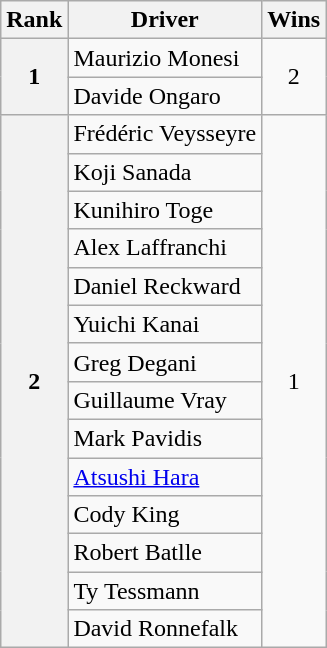<table class="wikitable" style="font-size: 100%;">
<tr>
<th>Rank</th>
<th>Driver</th>
<th>Wins</th>
</tr>
<tr>
<th rowspan="2">1</th>
<td> Maurizio Monesi</td>
<td rowspan="2" align="center">2</td>
</tr>
<tr>
<td> Davide Ongaro</td>
</tr>
<tr>
<th rowspan="14">2</th>
<td> Frédéric Veysseyre</td>
<td rowspan="14" align="center">1</td>
</tr>
<tr>
<td> Koji Sanada</td>
</tr>
<tr>
<td> Kunihiro Toge</td>
</tr>
<tr>
<td> Alex Laffranchi</td>
</tr>
<tr>
<td> Daniel Reckward</td>
</tr>
<tr>
<td> Yuichi Kanai</td>
</tr>
<tr>
<td> Greg Degani</td>
</tr>
<tr>
<td> Guillaume Vray</td>
</tr>
<tr>
<td> Mark Pavidis</td>
</tr>
<tr>
<td> <a href='#'>Atsushi Hara</a></td>
</tr>
<tr>
<td> Cody King</td>
</tr>
<tr>
<td> Robert Batlle</td>
</tr>
<tr>
<td> Ty Tessmann</td>
</tr>
<tr>
<td> David Ronnefalk</td>
</tr>
</table>
